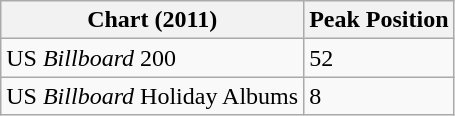<table class="wikitable">
<tr>
<th>Chart (2011)</th>
<th>Peak Position</th>
</tr>
<tr>
<td>US <em>Billboard</em> 200</td>
<td>52</td>
</tr>
<tr>
<td>US <em>Billboard</em> Holiday Albums</td>
<td>8</td>
</tr>
</table>
